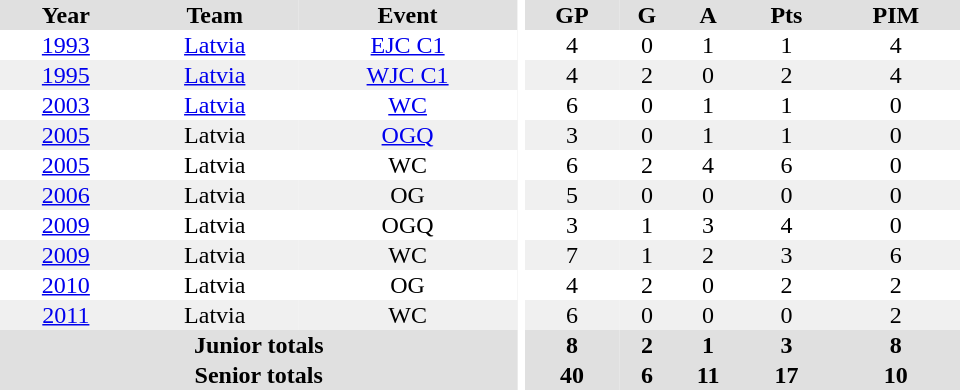<table border="0" cellpadding="1" cellspacing="0" ID="Table3" style="text-align:center; width:40em">
<tr ALIGN="center" bgcolor="#e0e0e0">
<th>Year</th>
<th>Team</th>
<th>Event</th>
<th rowspan="99" bgcolor="#ffffff"></th>
<th>GP</th>
<th>G</th>
<th>A</th>
<th>Pts</th>
<th>PIM</th>
</tr>
<tr>
<td><a href='#'>1993</a></td>
<td><a href='#'>Latvia</a></td>
<td><a href='#'>EJC C1</a></td>
<td>4</td>
<td>0</td>
<td>1</td>
<td>1</td>
<td>4</td>
</tr>
<tr bgcolor="#f0f0f0">
<td><a href='#'>1995</a></td>
<td><a href='#'>Latvia</a></td>
<td><a href='#'>WJC C1</a></td>
<td>4</td>
<td>2</td>
<td>0</td>
<td>2</td>
<td>4</td>
</tr>
<tr>
<td><a href='#'>2003</a></td>
<td><a href='#'>Latvia</a></td>
<td><a href='#'>WC</a></td>
<td>6</td>
<td>0</td>
<td>1</td>
<td>1</td>
<td>0</td>
</tr>
<tr bgcolor="#f0f0f0">
<td><a href='#'>2005</a></td>
<td>Latvia</td>
<td><a href='#'>OGQ</a></td>
<td>3</td>
<td>0</td>
<td>1</td>
<td>1</td>
<td>0</td>
</tr>
<tr>
<td><a href='#'>2005</a></td>
<td>Latvia</td>
<td>WC</td>
<td>6</td>
<td>2</td>
<td>4</td>
<td>6</td>
<td>0</td>
</tr>
<tr bgcolor="#f0f0f0">
<td><a href='#'>2006</a></td>
<td>Latvia</td>
<td>OG</td>
<td>5</td>
<td>0</td>
<td>0</td>
<td>0</td>
<td>0</td>
</tr>
<tr>
<td><a href='#'>2009</a></td>
<td>Latvia</td>
<td>OGQ</td>
<td>3</td>
<td>1</td>
<td>3</td>
<td>4</td>
<td>0</td>
</tr>
<tr bgcolor="#f0f0f0">
<td><a href='#'>2009</a></td>
<td>Latvia</td>
<td>WC</td>
<td>7</td>
<td>1</td>
<td>2</td>
<td>3</td>
<td>6</td>
</tr>
<tr>
<td><a href='#'>2010</a></td>
<td>Latvia</td>
<td>OG</td>
<td>4</td>
<td>2</td>
<td>0</td>
<td>2</td>
<td>2</td>
</tr>
<tr bgcolor="#f0f0f0">
<td><a href='#'>2011</a></td>
<td>Latvia</td>
<td>WC</td>
<td>6</td>
<td>0</td>
<td>0</td>
<td>0</td>
<td>2</td>
</tr>
<tr bgcolor="#e0e0e0">
<th colspan="3">Junior totals</th>
<th>8</th>
<th>2</th>
<th>1</th>
<th>3</th>
<th>8</th>
</tr>
<tr bgcolor="#e0e0e0">
<th colspan="3">Senior totals</th>
<th>40</th>
<th>6</th>
<th>11</th>
<th>17</th>
<th>10</th>
</tr>
</table>
